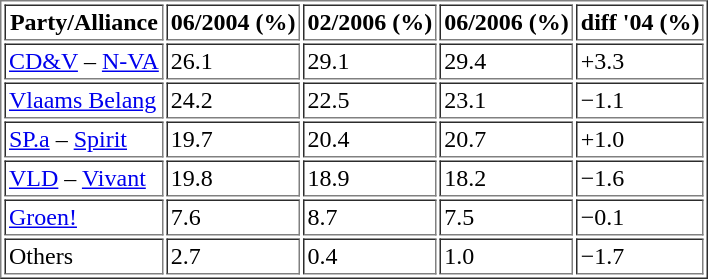<table border="1" cellpadding="2">
<tr>
<th>Party/Alliance</th>
<th>06/2004 (%)</th>
<th>02/2006 (%)</th>
<th>06/2006 (%)</th>
<th>diff '04 (%)</th>
</tr>
<tr>
<td><a href='#'>CD&V</a> – <a href='#'>N-VA</a></td>
<td>26.1</td>
<td>29.1</td>
<td>29.4</td>
<td>+3.3</td>
</tr>
<tr>
<td><a href='#'>Vlaams Belang</a></td>
<td>24.2</td>
<td>22.5</td>
<td>23.1</td>
<td>−1.1</td>
</tr>
<tr>
<td><a href='#'>SP.a</a> – <a href='#'>Spirit</a></td>
<td>19.7</td>
<td>20.4</td>
<td>20.7</td>
<td>+1.0</td>
</tr>
<tr>
<td><a href='#'>VLD</a> – <a href='#'>Vivant</a></td>
<td>19.8</td>
<td>18.9</td>
<td>18.2</td>
<td>−1.6</td>
</tr>
<tr>
<td><a href='#'>Groen!</a></td>
<td>7.6</td>
<td>8.7</td>
<td>7.5</td>
<td>−0.1</td>
</tr>
<tr>
<td>Others</td>
<td>2.7</td>
<td>0.4</td>
<td>1.0</td>
<td>−1.7</td>
</tr>
</table>
